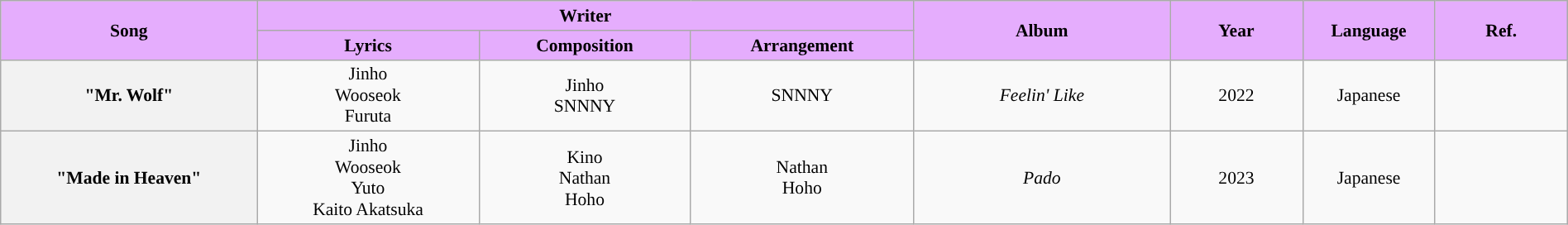<table class="wikitable" style="margin:0.5em auto; clear:both; font-size:.9em; text-align:center; width:100%">
<tr>
<th rowspan="2" style="width:200px; background:#E5ADFD;">Song</th>
<th colspan="3" style="width:700px; background:#E5ADFD;">Writer</th>
<th rowspan="2" style="width:200px; background:#E5ADFD;">Album</th>
<th rowspan="2" style="width:100px; background:#E5ADFD;">Year</th>
<th rowspan="2" style="width:100px; background:#E5ADFD;">Language</th>
<th rowspan="2" style="width:100px; background:#E5ADFD;">Ref.</th>
</tr>
<tr>
<th style="background:#E5ADFD;">Lyrics</th>
<th style="background:#E5ADFD;">Composition</th>
<th style="background:#E5ADFD;">Arrangement</th>
</tr>
<tr>
<th>"Mr. Wolf"</th>
<td>Jinho<br>Wooseok<br>Furuta</td>
<td>Jinho<br>SNNNY</td>
<td>SNNNY</td>
<td><em>Feelin' Like</em></td>
<td>2022</td>
<td>Japanese</td>
<td></td>
</tr>
<tr>
<th>"Made in Heaven"</th>
<td>Jinho<br>Wooseok<br>Yuto<br>Kaito Akatsuka</td>
<td>Kino<br>Nathan<br>Hoho</td>
<td>Nathan<br>Hoho</td>
<td><em>Pado</em></td>
<td>2023</td>
<td>Japanese</td>
<td></td>
</tr>
</table>
